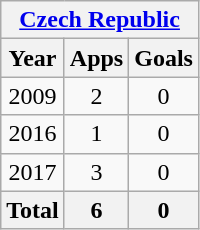<table class="wikitable" style="text-align:center">
<tr>
<th colspan=3><a href='#'>Czech Republic</a></th>
</tr>
<tr>
<th>Year</th>
<th>Apps</th>
<th>Goals</th>
</tr>
<tr>
<td>2009</td>
<td>2</td>
<td>0</td>
</tr>
<tr>
<td>2016</td>
<td>1</td>
<td>0</td>
</tr>
<tr>
<td>2017</td>
<td>3</td>
<td>0</td>
</tr>
<tr>
<th>Total</th>
<th>6</th>
<th>0</th>
</tr>
</table>
